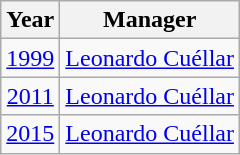<table class="wikitable">
<tr>
<th>Year</th>
<th>Manager</th>
</tr>
<tr>
<td align=center><a href='#'>1999</a></td>
<td> <a href='#'>Leonardo Cuéllar</a></td>
</tr>
<tr>
<td align=center><a href='#'>2011</a></td>
<td> <a href='#'>Leonardo Cuéllar</a></td>
</tr>
<tr>
<td align=center><a href='#'>2015</a></td>
<td> <a href='#'>Leonardo Cuéllar</a></td>
</tr>
</table>
